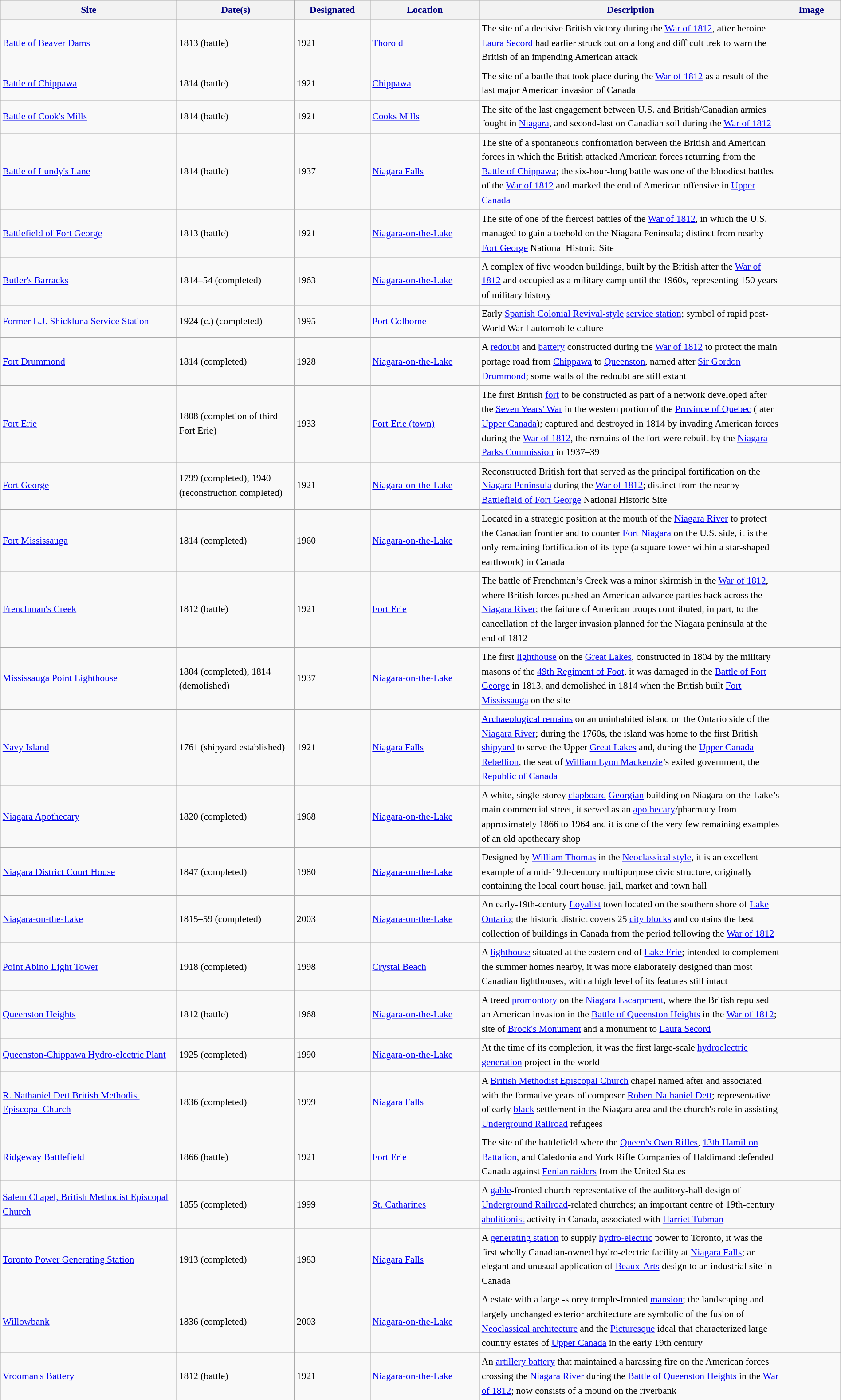<table class="wikitable sortable" style="font-size:90%;width:100%;border:0px;text-align:left;line-height:150%;">
<tr>
<th style="background-color:#f2f2f2; color: #000080" width="21%">Site</th>
<th style="background-color:#f2f2f2; color: #000080" width="14%">Date(s)</th>
<th style="background-color:#f2f2f2; color: #000080" width="9%">Designated</th>
<th style="background-color:#f2f2f2; color: #000080" width="13%">Location</th>
<th style="background-color:#f2f2f2; color: #000080" width="36%" class="unsortable">Description</th>
<th style="background-color:#f2f2f2; color: #000080" width="7%" class="unsortable">Image</th>
</tr>
<tr>
<td><a href='#'>Battle of Beaver Dams</a></td>
<td>1813 (battle)</td>
<td>1921</td>
<td><a href='#'>Thorold</a><br></td>
<td>The site of a decisive British victory during the <a href='#'>War of 1812</a>, after heroine <a href='#'>Laura Secord</a> had earlier struck out on a long and difficult trek to warn the British of an impending American attack</td>
<td></td>
</tr>
<tr>
<td><a href='#'>Battle of Chippawa</a></td>
<td>1814 (battle)</td>
<td>1921</td>
<td><a href='#'>Chippawa</a><br></td>
<td>The site of a battle that took place during the <a href='#'>War of 1812</a> as a result of the last major American invasion of Canada</td>
<td></td>
</tr>
<tr>
<td><a href='#'>Battle of Cook's Mills</a></td>
<td>1814 (battle)</td>
<td>1921</td>
<td><a href='#'>Cooks Mills</a><br></td>
<td>The site of the last engagement between U.S. and British/Canadian armies fought in <a href='#'>Niagara</a>, and second-last on Canadian soil during the <a href='#'>War of 1812</a></td>
<td></td>
</tr>
<tr>
<td><a href='#'>Battle of Lundy's Lane</a></td>
<td>1814 (battle)</td>
<td>1937</td>
<td><a href='#'>Niagara Falls</a><br></td>
<td>The site of a spontaneous confrontation between the British and American forces in which the British attacked American forces returning from the <a href='#'>Battle of Chippawa</a>; the six-hour-long battle was one of the bloodiest battles of the <a href='#'>War of 1812</a> and marked the end of American offensive in <a href='#'>Upper Canada</a></td>
<td></td>
</tr>
<tr>
<td><a href='#'>Battlefield of Fort George</a></td>
<td>1813 (battle)</td>
<td>1921</td>
<td><a href='#'>Niagara-on-the-Lake</a><br></td>
<td>The site of one of the fiercest battles of the <a href='#'>War of 1812</a>, in which the U.S. managed to gain a toehold on the Niagara Peninsula; distinct from nearby <a href='#'>Fort George</a> National Historic Site</td>
<td></td>
</tr>
<tr>
<td><a href='#'>Butler's Barracks</a></td>
<td>1814–54 (completed)</td>
<td>1963</td>
<td><a href='#'>Niagara-on-the-Lake</a><br></td>
<td>A complex of five wooden buildings, built by the British after the <a href='#'>War of 1812</a> and occupied as a military camp until the 1960s, representing 150 years of military history</td>
<td></td>
</tr>
<tr>
<td><a href='#'>Former L.J. Shickluna Service Station</a></td>
<td>1924 (c.) (completed)</td>
<td>1995</td>
<td><a href='#'>Port Colborne</a><br></td>
<td>Early <a href='#'>Spanish Colonial Revival-style</a> <a href='#'>service station</a>; symbol of rapid post-World War I automobile culture</td>
<td></td>
</tr>
<tr>
<td><a href='#'>Fort Drummond</a></td>
<td>1814 (completed)</td>
<td>1928</td>
<td><a href='#'>Niagara-on-the-Lake</a><br></td>
<td>A <a href='#'>redoubt</a> and <a href='#'>battery</a> constructed during the <a href='#'>War of 1812</a> to protect the main portage road from <a href='#'>Chippawa</a> to <a href='#'>Queenston</a>, named after <a href='#'>Sir Gordon Drummond</a>; some walls of the redoubt are still extant</td>
<td></td>
</tr>
<tr>
<td><a href='#'>Fort Erie</a></td>
<td>1808 (completion of third Fort Erie)</td>
<td>1933</td>
<td><a href='#'>Fort Erie (town)</a><br></td>
<td>The first British <a href='#'>fort</a> to be constructed as part of a network developed after the <a href='#'>Seven Years' War</a> in the western portion of the <a href='#'>Province of Quebec</a> (later <a href='#'>Upper Canada</a>); captured and destroyed in 1814 by invading American forces during the <a href='#'>War of 1812</a>, the remains of the fort were rebuilt by the <a href='#'>Niagara Parks Commission</a> in 1937–39</td>
<td></td>
</tr>
<tr>
<td><a href='#'>Fort George</a></td>
<td>1799 (completed), 1940 (reconstruction completed)</td>
<td>1921</td>
<td><a href='#'>Niagara-on-the-Lake</a><br></td>
<td>Reconstructed British fort that served as the principal fortification on the <a href='#'>Niagara Peninsula</a> during the <a href='#'>War of 1812</a>; distinct from the nearby <a href='#'>Battlefield of Fort George</a> National Historic Site</td>
<td></td>
</tr>
<tr>
<td><a href='#'>Fort Mississauga</a></td>
<td>1814 (completed)</td>
<td>1960</td>
<td><a href='#'>Niagara-on-the-Lake</a><br></td>
<td>Located in a strategic position at the mouth of the <a href='#'>Niagara River</a> to protect the Canadian frontier and to counter <a href='#'>Fort Niagara</a> on the U.S. side, it is the only remaining fortification of its type (a square tower within a star-shaped earthwork) in Canada</td>
<td></td>
</tr>
<tr>
<td><a href='#'>Frenchman's Creek</a></td>
<td>1812 (battle)</td>
<td>1921</td>
<td><a href='#'>Fort Erie</a><br></td>
<td>The battle of Frenchman’s Creek was a minor skirmish in the <a href='#'>War of 1812</a>, where British forces pushed an American advance parties back across the <a href='#'>Niagara River</a>; the failure of American troops contributed, in part, to the cancellation of the larger invasion planned for the Niagara peninsula at the end of 1812</td>
<td></td>
</tr>
<tr>
<td><a href='#'>Mississauga Point Lighthouse</a></td>
<td>1804 (completed), 1814 (demolished)</td>
<td>1937</td>
<td><a href='#'>Niagara-on-the-Lake</a><br></td>
<td>The first <a href='#'>lighthouse</a> on the <a href='#'>Great Lakes</a>, constructed in 1804 by the military masons of the <a href='#'>49th Regiment of Foot</a>, it was damaged in the <a href='#'>Battle of Fort George</a> in 1813, and demolished in 1814 when the British built <a href='#'>Fort Mississauga</a> on the site</td>
<td></td>
</tr>
<tr>
<td><a href='#'>Navy Island</a></td>
<td>1761 (shipyard established)</td>
<td>1921</td>
<td><a href='#'>Niagara Falls</a><br></td>
<td><a href='#'>Archaeological remains</a> on an uninhabited island on the Ontario side of the <a href='#'>Niagara River</a>; during the 1760s, the island was home to the first British <a href='#'>shipyard</a> to serve the Upper <a href='#'>Great Lakes</a> and, during the <a href='#'>Upper Canada Rebellion</a>, the seat of <a href='#'>William Lyon Mackenzie</a>’s exiled government, the <a href='#'>Republic of Canada</a></td>
<td></td>
</tr>
<tr>
<td><a href='#'>Niagara Apothecary</a></td>
<td>1820 (completed)</td>
<td>1968</td>
<td><a href='#'>Niagara-on-the-Lake</a><br></td>
<td>A white, single-storey <a href='#'>clapboard</a> <a href='#'>Georgian</a> building on Niagara-on-the-Lake’s main commercial street, it served as an <a href='#'>apothecary</a>/pharmacy from approximately 1866 to 1964 and it is one of the very few remaining examples of an old apothecary shop</td>
<td></td>
</tr>
<tr>
<td><a href='#'>Niagara District Court House</a></td>
<td>1847 (completed)</td>
<td>1980</td>
<td><a href='#'>Niagara-on-the-Lake</a><br></td>
<td>Designed by <a href='#'>William Thomas</a> in the <a href='#'>Neoclassical style</a>, it is an excellent example of a mid-19th-century multipurpose civic structure, originally containing the local court house, jail, market and town hall</td>
<td></td>
</tr>
<tr>
<td><a href='#'>Niagara-on-the-Lake</a></td>
<td>1815–59 (completed)</td>
<td>2003</td>
<td><a href='#'>Niagara-on-the-Lake</a><br></td>
<td>An early-19th-century <a href='#'>Loyalist</a> town located on the southern shore of <a href='#'>Lake Ontario</a>; the historic district covers 25 <a href='#'>city blocks</a> and contains the best collection of buildings in Canada from the period following the <a href='#'>War of 1812</a></td>
<td></td>
</tr>
<tr>
<td><a href='#'>Point Abino Light Tower</a></td>
<td>1918 (completed)</td>
<td>1998</td>
<td><a href='#'>Crystal Beach</a><br></td>
<td>A <a href='#'>lighthouse</a> situated at the eastern end of <a href='#'>Lake Erie</a>; intended to complement the summer homes nearby, it was more elaborately designed than most Canadian lighthouses, with a high level of its features still intact</td>
<td></td>
</tr>
<tr>
<td><a href='#'>Queenston Heights</a></td>
<td>1812 (battle)</td>
<td>1968</td>
<td><a href='#'>Niagara-on-the-Lake</a><br></td>
<td>A treed <a href='#'>promontory</a> on the <a href='#'>Niagara Escarpment</a>, where the British repulsed an American invasion in the <a href='#'>Battle of Queenston Heights</a> in the <a href='#'>War of 1812</a>; site of <a href='#'>Brock's Monument</a> and a monument to <a href='#'>Laura Secord</a></td>
<td></td>
</tr>
<tr>
<td><a href='#'>Queenston-Chippawa Hydro-electric Plant</a></td>
<td>1925 (completed)</td>
<td>1990</td>
<td><a href='#'>Niagara-on-the-Lake</a><br></td>
<td>At the time of its completion, it was the first large-scale <a href='#'>hydroelectric generation</a> project in the world</td>
<td></td>
</tr>
<tr>
<td><a href='#'>R. Nathaniel Dett British Methodist Episcopal Church</a></td>
<td>1836 (completed)</td>
<td>1999</td>
<td><a href='#'>Niagara Falls</a><br></td>
<td>A <a href='#'>British Methodist Episcopal Church</a> chapel named after and associated with the formative years of composer <a href='#'>Robert Nathaniel Dett</a>; representative of early <a href='#'>black</a> settlement in the Niagara area and the church's role in assisting <a href='#'>Underground Railroad</a> refugees</td>
<td></td>
</tr>
<tr>
<td><a href='#'>Ridgeway Battlefield</a></td>
<td>1866 (battle)</td>
<td>1921</td>
<td><a href='#'>Fort Erie</a><br></td>
<td>The site of the battlefield where the <a href='#'>Queen’s Own Rifles</a>, <a href='#'>13th Hamilton Battalion</a>, and Caledonia and York Rifle Companies of Haldimand defended Canada against <a href='#'>Fenian raiders</a> from the United States</td>
<td></td>
</tr>
<tr>
<td><a href='#'>Salem Chapel, British Methodist Episcopal Church</a></td>
<td>1855 (completed)</td>
<td>1999</td>
<td><a href='#'>St. Catharines</a><br></td>
<td>A <a href='#'>gable</a>-fronted church representative of the auditory-hall design of <a href='#'>Underground Railroad</a>-related churches; an important centre of 19th-century <a href='#'>abolitionist</a> activity in Canada, associated with <a href='#'>Harriet Tubman</a></td>
<td></td>
</tr>
<tr>
<td><a href='#'>Toronto Power Generating Station</a></td>
<td>1913 (completed)</td>
<td>1983</td>
<td><a href='#'>Niagara Falls</a><br></td>
<td>A <a href='#'>generating station</a> to supply <a href='#'>hydro-electric</a> power to Toronto, it was the first wholly Canadian-owned hydro-electric facility at <a href='#'>Niagara Falls</a>; an elegant and unusual application of <a href='#'>Beaux-Arts</a> design to an industrial site in Canada</td>
<td></td>
</tr>
<tr>
<td><a href='#'>Willowbank</a></td>
<td>1836 (completed)</td>
<td>2003</td>
<td><a href='#'>Niagara-on-the-Lake</a><br></td>
<td>A  estate with a large -storey temple-fronted <a href='#'>mansion</a>; the landscaping and largely unchanged exterior architecture are symbolic of the fusion of <a href='#'>Neoclassical architecture</a> and the <a href='#'>Picturesque</a> ideal that characterized large country estates of <a href='#'>Upper Canada</a> in the early 19th century</td>
<td></td>
</tr>
<tr>
<td><a href='#'>Vrooman's Battery</a></td>
<td>1812 (battle)</td>
<td>1921</td>
<td><a href='#'>Niagara-on-the-Lake</a><br></td>
<td>An <a href='#'>artillery battery</a> that maintained a harassing fire on the American forces crossing the <a href='#'>Niagara River</a> during the <a href='#'>Battle of Queenston Heights</a> in the <a href='#'>War of 1812</a>; now consists of a mound on the riverbank</td>
<td></td>
</tr>
<tr>
</tr>
</table>
